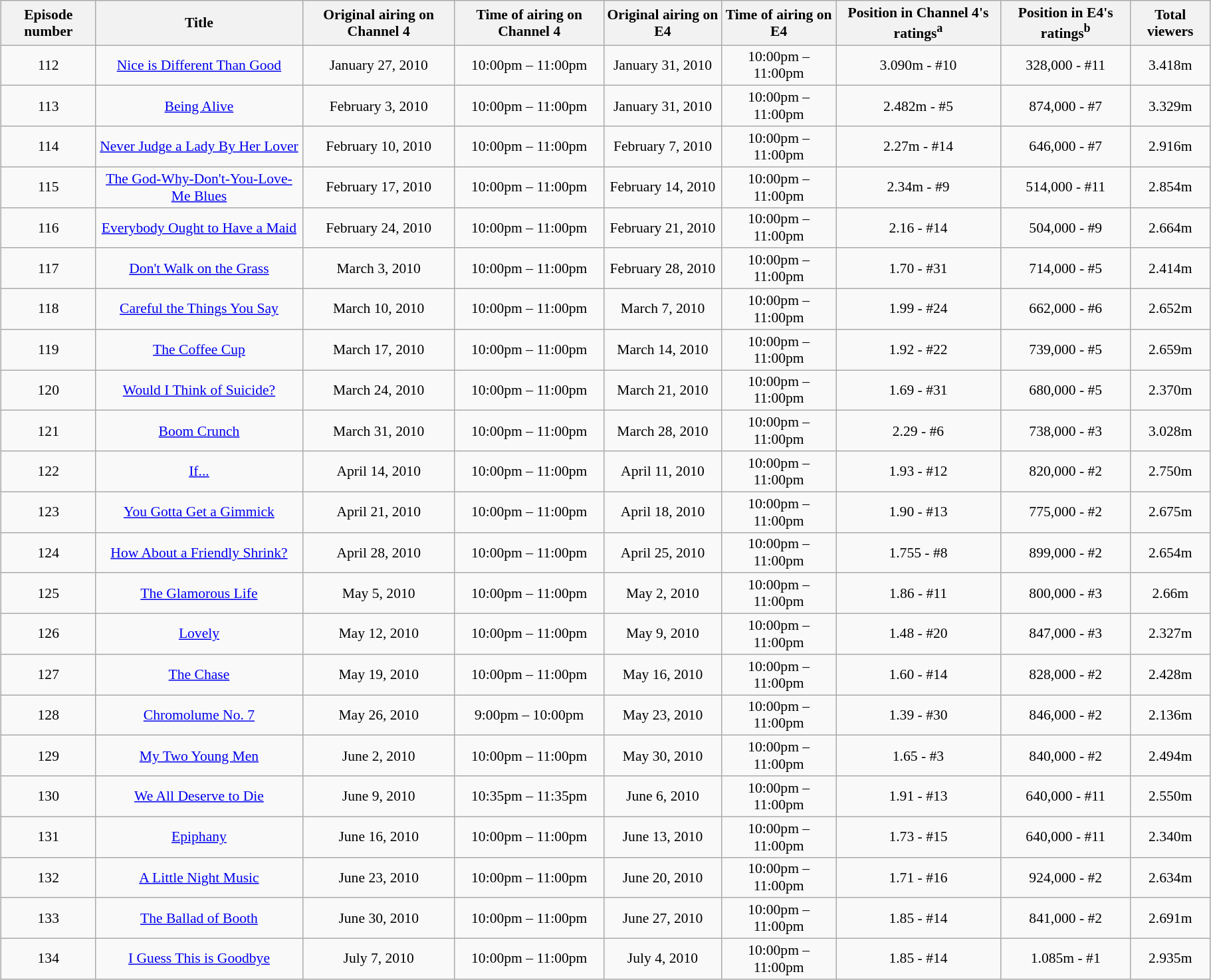<table class="wikitable" style="font-size:90%; text-align:center; width: 96%; margin-left: auto; margin-right: auto;">
<tr>
<th>Episode number</th>
<th>Title</th>
<th>Original airing on Channel 4</th>
<th>Time of airing on Channel 4</th>
<th>Original airing on E4</th>
<th>Time of airing on E4</th>
<th>Position in Channel 4's ratings<sup>a</sup></th>
<th>Position in E4's ratings<sup>b</sup></th>
<th>Total viewers</th>
</tr>
<tr>
<td>112</td>
<td><a href='#'>Nice is Different Than Good</a></td>
<td>January 27, 2010</td>
<td>10:00pm – 11:00pm</td>
<td>January 31, 2010</td>
<td>10:00pm – 11:00pm</td>
<td>3.090m - #10</td>
<td>328,000 - #11</td>
<td>3.418m</td>
</tr>
<tr>
<td>113</td>
<td><a href='#'>Being Alive</a></td>
<td>February 3, 2010</td>
<td>10:00pm – 11:00pm</td>
<td>January 31, 2010</td>
<td>10:00pm – 11:00pm</td>
<td>2.482m - #5</td>
<td>874,000 - #7</td>
<td>3.329m</td>
</tr>
<tr>
<td>114</td>
<td><a href='#'>Never Judge a Lady By Her Lover</a></td>
<td>February 10, 2010</td>
<td>10:00pm – 11:00pm</td>
<td>February 7, 2010</td>
<td>10:00pm – 11:00pm</td>
<td>2.27m - #14</td>
<td>646,000 - #7</td>
<td>2.916m</td>
</tr>
<tr>
<td>115</td>
<td><a href='#'>The God-Why-Don't-You-Love-Me Blues</a></td>
<td>February 17, 2010</td>
<td>10:00pm – 11:00pm</td>
<td>February 14, 2010</td>
<td>10:00pm – 11:00pm</td>
<td>2.34m - #9</td>
<td>514,000 - #11</td>
<td>2.854m</td>
</tr>
<tr>
<td>116</td>
<td><a href='#'>Everybody Ought to Have a Maid</a></td>
<td>February 24, 2010</td>
<td>10:00pm – 11:00pm</td>
<td>February 21, 2010</td>
<td>10:00pm – 11:00pm</td>
<td>2.16 - #14</td>
<td>504,000 - #9</td>
<td>2.664m</td>
</tr>
<tr>
<td>117</td>
<td><a href='#'>Don't Walk on the Grass</a></td>
<td>March 3, 2010</td>
<td>10:00pm – 11:00pm</td>
<td>February 28, 2010</td>
<td>10:00pm – 11:00pm</td>
<td>1.70 - #31</td>
<td>714,000 - #5</td>
<td>2.414m</td>
</tr>
<tr>
<td>118</td>
<td><a href='#'>Careful the Things You Say</a></td>
<td>March 10, 2010</td>
<td>10:00pm – 11:00pm</td>
<td>March 7, 2010</td>
<td>10:00pm – 11:00pm</td>
<td>1.99 - #24</td>
<td>662,000 - #6</td>
<td>2.652m</td>
</tr>
<tr>
<td>119</td>
<td><a href='#'>The Coffee Cup</a></td>
<td>March 17, 2010</td>
<td>10:00pm – 11:00pm</td>
<td>March 14, 2010</td>
<td>10:00pm – 11:00pm</td>
<td>1.92 - #22</td>
<td>739,000 - #5</td>
<td>2.659m</td>
</tr>
<tr>
<td>120</td>
<td><a href='#'>Would I Think of Suicide?</a></td>
<td>March 24, 2010</td>
<td>10:00pm – 11:00pm</td>
<td>March 21, 2010</td>
<td>10:00pm – 11:00pm</td>
<td>1.69 - #31</td>
<td>680,000 - #5</td>
<td>2.370m</td>
</tr>
<tr>
<td>121</td>
<td><a href='#'>Boom Crunch</a></td>
<td>March 31, 2010</td>
<td>10:00pm – 11:00pm</td>
<td>March 28, 2010</td>
<td>10:00pm – 11:00pm</td>
<td>2.29 - #6</td>
<td>738,000 - #3</td>
<td>3.028m</td>
</tr>
<tr>
<td>122</td>
<td><a href='#'>If...</a></td>
<td>April 14, 2010</td>
<td>10:00pm – 11:00pm</td>
<td>April 11, 2010</td>
<td>10:00pm – 11:00pm</td>
<td>1.93 - #12</td>
<td>820,000 - #2</td>
<td>2.750m</td>
</tr>
<tr>
<td>123</td>
<td><a href='#'>You Gotta Get a Gimmick</a></td>
<td>April 21, 2010</td>
<td>10:00pm – 11:00pm</td>
<td>April 18, 2010</td>
<td>10:00pm – 11:00pm</td>
<td>1.90 - #13</td>
<td>775,000 - #2</td>
<td>2.675m</td>
</tr>
<tr>
<td>124</td>
<td><a href='#'>How About a Friendly Shrink?</a></td>
<td>April 28, 2010</td>
<td>10:00pm – 11:00pm</td>
<td>April 25, 2010</td>
<td>10:00pm – 11:00pm</td>
<td>1.755 - #8</td>
<td>899,000 - #2</td>
<td>2.654m</td>
</tr>
<tr>
<td>125</td>
<td><a href='#'>The Glamorous Life</a></td>
<td>May 5, 2010</td>
<td>10:00pm – 11:00pm</td>
<td>May 2, 2010</td>
<td>10:00pm – 11:00pm</td>
<td>1.86 - #11</td>
<td>800,000 - #3</td>
<td>2.66m</td>
</tr>
<tr>
<td>126</td>
<td><a href='#'>Lovely</a></td>
<td>May 12, 2010</td>
<td>10:00pm – 11:00pm</td>
<td>May 9, 2010</td>
<td>10:00pm – 11:00pm</td>
<td>1.48 - #20</td>
<td>847,000 - #3</td>
<td>2.327m</td>
</tr>
<tr>
<td>127</td>
<td><a href='#'>The Chase</a></td>
<td>May 19, 2010</td>
<td>10:00pm – 11:00pm</td>
<td>May 16, 2010</td>
<td>10:00pm – 11:00pm</td>
<td>1.60 - #14</td>
<td>828,000 - #2</td>
<td>2.428m</td>
</tr>
<tr>
<td>128</td>
<td><a href='#'>Chromolume No. 7</a></td>
<td>May 26, 2010</td>
<td>9:00pm – 10:00pm</td>
<td>May 23, 2010</td>
<td>10:00pm – 11:00pm</td>
<td>1.39 - #30</td>
<td>846,000 - #2</td>
<td>2.136m</td>
</tr>
<tr>
<td>129</td>
<td><a href='#'>My Two Young Men</a></td>
<td>June 2, 2010</td>
<td>10:00pm – 11:00pm</td>
<td>May 30, 2010</td>
<td>10:00pm – 11:00pm</td>
<td>1.65 - #3</td>
<td>840,000 - #2</td>
<td>2.494m</td>
</tr>
<tr>
<td>130</td>
<td><a href='#'>We All Deserve to Die</a></td>
<td>June 9, 2010</td>
<td>10:35pm – 11:35pm</td>
<td>June 6, 2010</td>
<td>10:00pm – 11:00pm</td>
<td>1.91 - #13</td>
<td>640,000 - #11</td>
<td>2.550m</td>
</tr>
<tr>
<td>131</td>
<td><a href='#'>Epiphany</a></td>
<td>June 16, 2010</td>
<td>10:00pm – 11:00pm</td>
<td>June 13, 2010</td>
<td>10:00pm – 11:00pm</td>
<td>1.73 - #15</td>
<td>640,000 - #11</td>
<td>2.340m</td>
</tr>
<tr>
<td>132</td>
<td><a href='#'>A Little Night Music</a></td>
<td>June 23, 2010</td>
<td>10:00pm – 11:00pm</td>
<td>June 20, 2010</td>
<td>10:00pm – 11:00pm</td>
<td>1.71 - #16</td>
<td>924,000 - #2</td>
<td>2.634m</td>
</tr>
<tr>
<td>133</td>
<td><a href='#'>The Ballad of Booth</a></td>
<td>June 30, 2010</td>
<td>10:00pm – 11:00pm</td>
<td>June 27, 2010</td>
<td>10:00pm – 11:00pm</td>
<td>1.85 - #14</td>
<td>841,000 - #2</td>
<td>2.691m</td>
</tr>
<tr>
<td>134</td>
<td><a href='#'>I Guess This is Goodbye</a></td>
<td>July 7, 2010</td>
<td>10:00pm – 11:00pm</td>
<td>July 4, 2010</td>
<td>10:00pm – 11:00pm</td>
<td>1.85 - #14</td>
<td>1.085m - #1</td>
<td>2.935m</td>
</tr>
</table>
